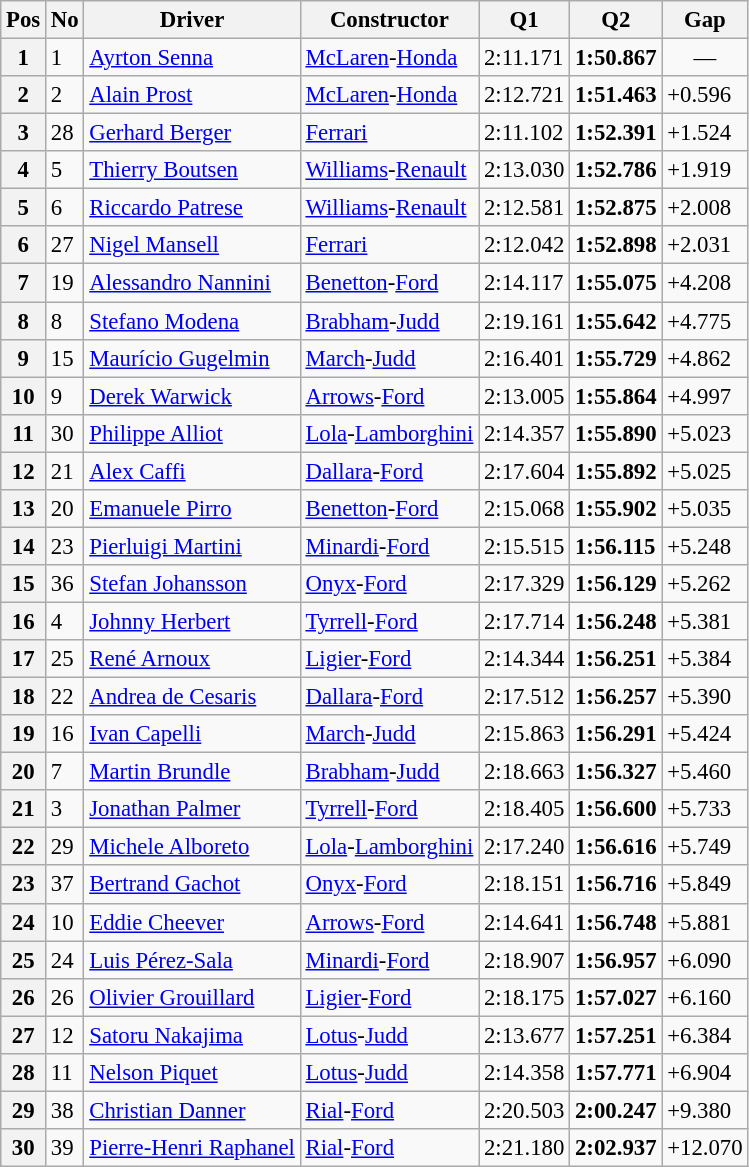<table class="wikitable sortable" style="font-size: 95%;">
<tr>
<th>Pos</th>
<th>No</th>
<th>Driver</th>
<th>Constructor</th>
<th>Q1</th>
<th>Q2</th>
<th>Gap</th>
</tr>
<tr>
<th>1</th>
<td>1</td>
<td> <a href='#'>Ayrton Senna</a></td>
<td><a href='#'>McLaren</a>-<a href='#'>Honda</a></td>
<td>2:11.171</td>
<td><strong>1:50.867</strong></td>
<td align="center">—</td>
</tr>
<tr>
<th>2</th>
<td>2</td>
<td> <a href='#'>Alain Prost</a></td>
<td><a href='#'>McLaren</a>-<a href='#'>Honda</a></td>
<td>2:12.721</td>
<td><strong>1:51.463</strong></td>
<td>+0.596</td>
</tr>
<tr>
<th>3</th>
<td>28</td>
<td> <a href='#'>Gerhard Berger</a></td>
<td><a href='#'>Ferrari</a></td>
<td>2:11.102</td>
<td><strong>1:52.391</strong></td>
<td>+1.524</td>
</tr>
<tr>
<th>4</th>
<td>5</td>
<td> <a href='#'>Thierry Boutsen</a></td>
<td><a href='#'>Williams</a>-<a href='#'>Renault</a></td>
<td>2:13.030</td>
<td><strong>1:52.786</strong></td>
<td>+1.919</td>
</tr>
<tr>
<th>5</th>
<td>6</td>
<td> <a href='#'>Riccardo Patrese</a></td>
<td><a href='#'>Williams</a>-<a href='#'>Renault</a></td>
<td>2:12.581</td>
<td><strong>1:52.875</strong></td>
<td>+2.008</td>
</tr>
<tr>
<th>6</th>
<td>27</td>
<td> <a href='#'>Nigel Mansell</a></td>
<td><a href='#'>Ferrari</a></td>
<td>2:12.042</td>
<td><strong>1:52.898</strong></td>
<td>+2.031</td>
</tr>
<tr>
<th>7</th>
<td>19</td>
<td> <a href='#'>Alessandro Nannini</a></td>
<td><a href='#'>Benetton</a>-<a href='#'>Ford</a></td>
<td>2:14.117</td>
<td><strong>1:55.075</strong></td>
<td>+4.208</td>
</tr>
<tr>
<th>8</th>
<td>8</td>
<td> <a href='#'>Stefano Modena</a></td>
<td><a href='#'>Brabham</a>-<a href='#'>Judd</a></td>
<td>2:19.161</td>
<td><strong>1:55.642</strong></td>
<td>+4.775</td>
</tr>
<tr>
<th>9</th>
<td>15</td>
<td> <a href='#'>Maurício Gugelmin</a></td>
<td><a href='#'>March</a>-<a href='#'>Judd</a></td>
<td>2:16.401</td>
<td><strong>1:55.729</strong></td>
<td>+4.862</td>
</tr>
<tr>
<th>10</th>
<td>9</td>
<td> <a href='#'>Derek Warwick</a></td>
<td><a href='#'>Arrows</a>-<a href='#'>Ford</a></td>
<td>2:13.005</td>
<td><strong>1:55.864</strong></td>
<td>+4.997</td>
</tr>
<tr>
<th>11</th>
<td>30</td>
<td> <a href='#'>Philippe Alliot</a></td>
<td><a href='#'>Lola</a>-<a href='#'>Lamborghini</a></td>
<td>2:14.357</td>
<td><strong>1:55.890</strong></td>
<td>+5.023</td>
</tr>
<tr>
<th>12</th>
<td>21</td>
<td> <a href='#'>Alex Caffi</a></td>
<td><a href='#'>Dallara</a>-<a href='#'>Ford</a></td>
<td>2:17.604</td>
<td><strong>1:55.892</strong></td>
<td>+5.025</td>
</tr>
<tr>
<th>13</th>
<td>20</td>
<td> <a href='#'>Emanuele Pirro</a></td>
<td><a href='#'>Benetton</a>-<a href='#'>Ford</a></td>
<td>2:15.068</td>
<td><strong>1:55.902</strong></td>
<td>+5.035</td>
</tr>
<tr>
<th>14</th>
<td>23</td>
<td> <a href='#'>Pierluigi Martini</a></td>
<td><a href='#'>Minardi</a>-<a href='#'>Ford</a></td>
<td>2:15.515</td>
<td><strong>1:56.115</strong></td>
<td>+5.248</td>
</tr>
<tr>
<th>15</th>
<td>36</td>
<td> <a href='#'>Stefan Johansson</a></td>
<td><a href='#'>Onyx</a>-<a href='#'>Ford</a></td>
<td>2:17.329</td>
<td><strong>1:56.129</strong></td>
<td>+5.262</td>
</tr>
<tr>
<th>16</th>
<td>4</td>
<td> <a href='#'>Johnny Herbert</a></td>
<td><a href='#'>Tyrrell</a>-<a href='#'>Ford</a></td>
<td>2:17.714</td>
<td><strong>1:56.248</strong></td>
<td>+5.381</td>
</tr>
<tr>
<th>17</th>
<td>25</td>
<td> <a href='#'>René Arnoux</a></td>
<td><a href='#'>Ligier</a>-<a href='#'>Ford</a></td>
<td>2:14.344</td>
<td><strong>1:56.251</strong></td>
<td>+5.384</td>
</tr>
<tr>
<th>18</th>
<td>22</td>
<td> <a href='#'>Andrea de Cesaris</a></td>
<td><a href='#'>Dallara</a>-<a href='#'>Ford</a></td>
<td>2:17.512</td>
<td><strong>1:56.257</strong></td>
<td>+5.390</td>
</tr>
<tr>
<th>19</th>
<td>16</td>
<td> <a href='#'>Ivan Capelli</a></td>
<td><a href='#'>March</a>-<a href='#'>Judd</a></td>
<td>2:15.863</td>
<td><strong>1:56.291</strong></td>
<td>+5.424</td>
</tr>
<tr>
<th>20</th>
<td>7</td>
<td> <a href='#'>Martin Brundle</a></td>
<td><a href='#'>Brabham</a>-<a href='#'>Judd</a></td>
<td>2:18.663</td>
<td><strong>1:56.327</strong></td>
<td>+5.460</td>
</tr>
<tr>
<th>21</th>
<td>3</td>
<td> <a href='#'>Jonathan Palmer</a></td>
<td><a href='#'>Tyrrell</a>-<a href='#'>Ford</a></td>
<td>2:18.405</td>
<td><strong>1:56.600</strong></td>
<td>+5.733</td>
</tr>
<tr>
<th>22</th>
<td>29</td>
<td> <a href='#'>Michele Alboreto</a></td>
<td><a href='#'>Lola</a>-<a href='#'>Lamborghini</a></td>
<td>2:17.240</td>
<td><strong>1:56.616</strong></td>
<td>+5.749</td>
</tr>
<tr>
<th>23</th>
<td>37</td>
<td> <a href='#'>Bertrand Gachot</a></td>
<td><a href='#'>Onyx</a>-<a href='#'>Ford</a></td>
<td>2:18.151</td>
<td><strong>1:56.716</strong></td>
<td>+5.849</td>
</tr>
<tr>
<th>24</th>
<td>10</td>
<td> <a href='#'>Eddie Cheever</a></td>
<td><a href='#'>Arrows</a>-<a href='#'>Ford</a></td>
<td>2:14.641</td>
<td><strong>1:56.748</strong></td>
<td>+5.881</td>
</tr>
<tr>
<th>25</th>
<td>24</td>
<td> <a href='#'>Luis Pérez-Sala</a></td>
<td><a href='#'>Minardi</a>-<a href='#'>Ford</a></td>
<td>2:18.907</td>
<td><strong>1:56.957</strong></td>
<td>+6.090</td>
</tr>
<tr>
<th>26</th>
<td>26</td>
<td> <a href='#'>Olivier Grouillard</a></td>
<td><a href='#'>Ligier</a>-<a href='#'>Ford</a></td>
<td>2:18.175</td>
<td><strong>1:57.027</strong></td>
<td>+6.160</td>
</tr>
<tr>
<th>27</th>
<td>12</td>
<td> <a href='#'>Satoru Nakajima</a></td>
<td><a href='#'>Lotus</a>-<a href='#'>Judd</a></td>
<td>2:13.677</td>
<td><strong>1:57.251</strong></td>
<td>+6.384</td>
</tr>
<tr>
<th>28</th>
<td>11</td>
<td> <a href='#'>Nelson Piquet</a></td>
<td><a href='#'>Lotus</a>-<a href='#'>Judd</a></td>
<td>2:14.358</td>
<td><strong>1:57.771</strong></td>
<td>+6.904</td>
</tr>
<tr>
<th>29</th>
<td>38</td>
<td> <a href='#'>Christian Danner</a></td>
<td><a href='#'>Rial</a>-<a href='#'>Ford</a></td>
<td>2:20.503</td>
<td><strong>2:00.247</strong></td>
<td>+9.380</td>
</tr>
<tr>
<th>30</th>
<td>39</td>
<td> <a href='#'>Pierre-Henri Raphanel</a></td>
<td><a href='#'>Rial</a>-<a href='#'>Ford</a></td>
<td>2:21.180</td>
<td><strong>2:02.937</strong></td>
<td>+12.070</td>
</tr>
</table>
